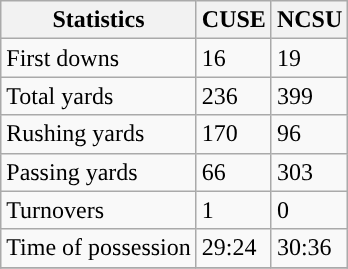<table class="wikitable">
<tr>
<th>Statistics</th>
<th>CUSE</th>
<th>NCSU</th>
</tr>
<tr>
<td>First downs</td>
<td>16</td>
<td>19</td>
</tr>
<tr>
<td>Total yards</td>
<td>236</td>
<td>399</td>
</tr>
<tr>
<td>Rushing yards</td>
<td>170</td>
<td>96</td>
</tr>
<tr>
<td>Passing yards</td>
<td>66</td>
<td>303</td>
</tr>
<tr>
<td>Turnovers</td>
<td>1</td>
<td>0</td>
</tr>
<tr>
<td>Time of possession</td>
<td>29:24</td>
<td>30:36</td>
</tr>
<tr>
</tr>
</table>
